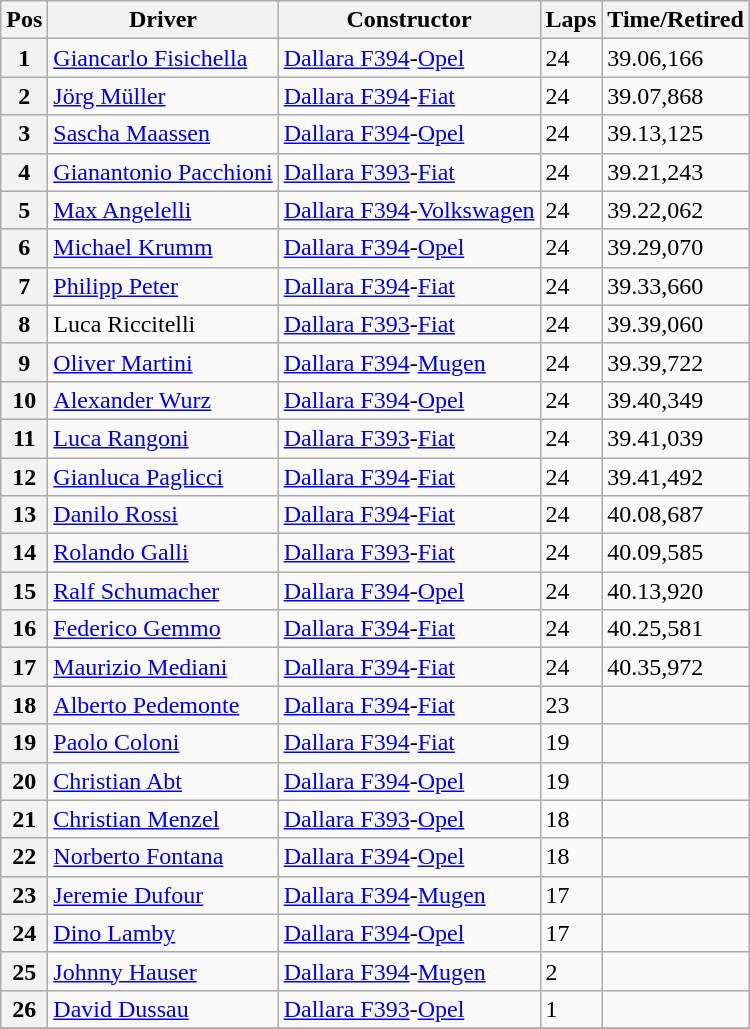<table class="wikitable">
<tr>
<th>Pos</th>
<th>Driver</th>
<th>Constructor</th>
<th>Laps</th>
<th>Time/Retired</th>
</tr>
<tr>
<th>1</th>
<td> <a href='#'>Giancarlo Fisichella</a></td>
<td><a href='#'>Dallara F394</a>-<a href='#'>Opel</a></td>
<td>24</td>
<td>39.06,166</td>
</tr>
<tr>
<th>2</th>
<td> <a href='#'>Jörg Müller</a></td>
<td><a href='#'>Dallara F394</a>-<a href='#'>Fiat</a></td>
<td>24</td>
<td>39.07,868</td>
</tr>
<tr>
<th>3</th>
<td> <a href='#'>Sascha Maassen</a></td>
<td><a href='#'>Dallara F394</a>-<a href='#'>Opel</a></td>
<td>24</td>
<td>39.13,125</td>
</tr>
<tr>
<th>4</th>
<td> <a href='#'>Gianantonio Pacchioni</a></td>
<td><a href='#'>Dallara F393</a>-<a href='#'>Fiat</a></td>
<td>24</td>
<td>39.21,243</td>
</tr>
<tr>
<th>5</th>
<td> <a href='#'>Max Angelelli</a></td>
<td><a href='#'>Dallara F394</a>-<a href='#'>Volkswagen</a></td>
<td>24</td>
<td>39.22,062</td>
</tr>
<tr>
<th>6</th>
<td> <a href='#'>Michael Krumm</a></td>
<td><a href='#'>Dallara F394</a>-<a href='#'>Opel</a></td>
<td>24</td>
<td>39.29,070</td>
</tr>
<tr>
<th>7</th>
<td> <a href='#'>Philipp Peter</a></td>
<td><a href='#'>Dallara F394</a>-<a href='#'>Fiat</a></td>
<td>24</td>
<td>39.33,660</td>
</tr>
<tr>
<th>8</th>
<td> Luca Riccitelli</td>
<td><a href='#'>Dallara F393</a>-<a href='#'>Fiat</a></td>
<td>24</td>
<td>39.39,060</td>
</tr>
<tr>
<th>9</th>
<td> <a href='#'>Oliver Martini</a></td>
<td><a href='#'>Dallara F394</a>-<a href='#'>Mugen</a></td>
<td>24</td>
<td>39.39,722</td>
</tr>
<tr>
<th>10</th>
<td> <a href='#'>Alexander Wurz</a></td>
<td><a href='#'>Dallara F394</a>-<a href='#'>Opel</a></td>
<td>24</td>
<td>39.40,349</td>
</tr>
<tr>
<th>11</th>
<td> <a href='#'>Luca Rangoni</a></td>
<td><a href='#'>Dallara F393</a>-<a href='#'>Fiat</a></td>
<td>24</td>
<td>39.41,039</td>
</tr>
<tr>
<th>12</th>
<td> <a href='#'>Gianluca Paglicci</a></td>
<td><a href='#'>Dallara F394</a>-<a href='#'>Fiat</a></td>
<td>24</td>
<td>39.41,492</td>
</tr>
<tr>
<th>13</th>
<td> <a href='#'>Danilo Rossi</a></td>
<td><a href='#'>Dallara F394</a>-<a href='#'>Fiat</a></td>
<td>24</td>
<td>40.08,687</td>
</tr>
<tr>
<th>14</th>
<td> <a href='#'>Rolando Galli</a></td>
<td><a href='#'>Dallara F393</a>-<a href='#'>Fiat</a></td>
<td>24</td>
<td>40.09,585</td>
</tr>
<tr>
<th>15</th>
<td> <a href='#'>Ralf Schumacher</a></td>
<td><a href='#'>Dallara F394</a>-<a href='#'>Opel</a></td>
<td>24</td>
<td>40.13,920</td>
</tr>
<tr>
<th>16</th>
<td> <a href='#'>Federico Gemmo</a></td>
<td><a href='#'>Dallara F394</a>-<a href='#'>Fiat</a></td>
<td>24</td>
<td>40.25,581</td>
</tr>
<tr>
<th>17</th>
<td> <a href='#'>Maurizio Mediani</a></td>
<td><a href='#'>Dallara F394</a>-<a href='#'>Fiat</a></td>
<td>24</td>
<td>40.35,972</td>
</tr>
<tr>
<th>18</th>
<td> <a href='#'>Alberto Pedemonte</a></td>
<td><a href='#'>Dallara F394</a>-<a href='#'>Fiat</a></td>
<td>23</td>
<td></td>
</tr>
<tr>
<th>19</th>
<td> <a href='#'>Paolo Coloni</a></td>
<td><a href='#'>Dallara F394</a>-<a href='#'>Fiat</a></td>
<td>19</td>
<td></td>
</tr>
<tr>
<th>20</th>
<td> <a href='#'>Christian Abt</a></td>
<td><a href='#'>Dallara F394</a>-<a href='#'>Opel</a></td>
<td>19</td>
<td></td>
</tr>
<tr>
<th>21</th>
<td> <a href='#'>Christian Menzel</a></td>
<td><a href='#'>Dallara F393</a>-<a href='#'>Opel</a></td>
<td>18</td>
<td></td>
</tr>
<tr>
<th>22</th>
<td> <a href='#'>Norberto Fontana</a></td>
<td><a href='#'>Dallara F394</a>-<a href='#'>Opel</a></td>
<td>18</td>
<td></td>
</tr>
<tr>
<th>23</th>
<td> <a href='#'>Jeremie Dufour</a></td>
<td><a href='#'>Dallara F394</a>-<a href='#'>Mugen</a></td>
<td>17</td>
<td></td>
</tr>
<tr>
<th>24</th>
<td> <a href='#'>Dino Lamby</a></td>
<td><a href='#'>Dallara F394</a>-<a href='#'>Opel</a></td>
<td>17</td>
<td></td>
</tr>
<tr>
<th>25</th>
<td> <a href='#'>Johnny Hauser</a></td>
<td><a href='#'>Dallara F394</a>-<a href='#'>Mugen</a></td>
<td>2</td>
<td></td>
</tr>
<tr>
<th>26</th>
<td> <a href='#'>David Dussau</a></td>
<td><a href='#'>Dallara F393</a>-<a href='#'>Opel</a></td>
<td>1</td>
<td></td>
</tr>
<tr>
</tr>
</table>
